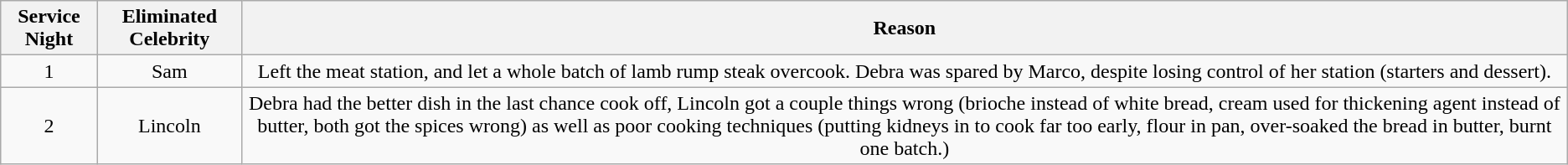<table class="wikitable plainrowheaders" style="text-align:center;">
<tr>
<th>Service Night</th>
<th>Eliminated Celebrity</th>
<th>Reason</th>
</tr>
<tr>
<td>1</td>
<td>Sam</td>
<td>Left the meat station, and let a whole batch of lamb rump steak overcook. Debra was spared by Marco, despite losing control of her station (starters and dessert).</td>
</tr>
<tr>
<td>2</td>
<td>Lincoln</td>
<td>Debra had the better dish in the last chance cook off, Lincoln got a couple things wrong (brioche instead of white bread, cream used for thickening agent instead of butter, both got the spices wrong) as well as poor cooking techniques (putting kidneys in to cook far too early, flour in pan, over-soaked the bread in butter, burnt one batch.)</td>
</tr>
</table>
